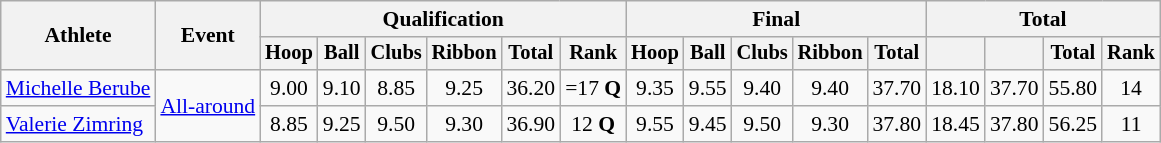<table class=wikitable style=font-size:90%;text-align:center>
<tr>
<th rowspan=2>Athlete</th>
<th rowspan=2>Event</th>
<th colspan=6>Qualification</th>
<th colspan=5>Final</th>
<th colspan=4>Total</th>
</tr>
<tr style=font-size:95%>
<th>Hoop</th>
<th>Ball</th>
<th>Clubs</th>
<th>Ribbon</th>
<th>Total</th>
<th>Rank</th>
<th>Hoop</th>
<th>Ball</th>
<th>Clubs</th>
<th>Ribbon</th>
<th>Total</th>
<th></th>
<th></th>
<th>Total</th>
<th>Rank</th>
</tr>
<tr>
<td align=left><a href='#'>Michelle Berube</a></td>
<td align=left rowspan=2><a href='#'>All-around</a></td>
<td>9.00</td>
<td>9.10</td>
<td>8.85</td>
<td>9.25</td>
<td>36.20</td>
<td>=17 <strong>Q</strong></td>
<td>9.35</td>
<td>9.55</td>
<td>9.40</td>
<td>9.40</td>
<td>37.70</td>
<td>18.10</td>
<td>37.70</td>
<td>55.80</td>
<td>14</td>
</tr>
<tr>
<td align=left><a href='#'>Valerie Zimring</a></td>
<td>8.85</td>
<td>9.25</td>
<td>9.50</td>
<td>9.30</td>
<td>36.90</td>
<td>12 <strong>Q</strong></td>
<td>9.55</td>
<td>9.45</td>
<td>9.50</td>
<td>9.30</td>
<td>37.80</td>
<td>18.45</td>
<td>37.80</td>
<td>56.25</td>
<td>11</td>
</tr>
</table>
